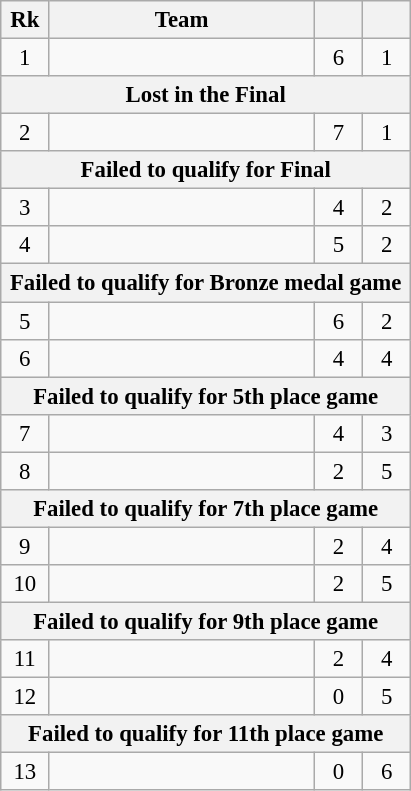<table class=wikitable style="text-align:center; font-size:95%">
<tr>
<th width=25>Rk</th>
<th width=170>Team</th>
<th width=25></th>
<th width=25></th>
</tr>
<tr>
<td>1</td>
<td align=left></td>
<td>6</td>
<td>1</td>
</tr>
<tr>
<th colspan="8">Lost in the Final</th>
</tr>
<tr>
<td>2</td>
<td align=left></td>
<td>7</td>
<td>1</td>
</tr>
<tr>
<th colspan="8">Failed to qualify for Final</th>
</tr>
<tr>
<td>3</td>
<td align=left></td>
<td>4</td>
<td>2</td>
</tr>
<tr>
<td>4</td>
<td align=left></td>
<td>5</td>
<td>2</td>
</tr>
<tr>
<th colspan="8">Failed to qualify for Bronze medal game</th>
</tr>
<tr>
<td>5</td>
<td align=left></td>
<td>6</td>
<td>2</td>
</tr>
<tr>
<td>6</td>
<td align=left></td>
<td>4</td>
<td>4</td>
</tr>
<tr>
<th colspan="8">Failed to qualify for 5th place game</th>
</tr>
<tr>
<td>7</td>
<td align=left></td>
<td>4</td>
<td>3</td>
</tr>
<tr>
<td>8</td>
<td align=left></td>
<td>2</td>
<td>5</td>
</tr>
<tr>
<th colspan="8">Failed to qualify for 7th place game</th>
</tr>
<tr>
<td>9</td>
<td align=left></td>
<td>2</td>
<td>4</td>
</tr>
<tr>
<td>10</td>
<td align=left></td>
<td>2</td>
<td>5</td>
</tr>
<tr>
<th colspan="8">Failed to qualify for 9th place game</th>
</tr>
<tr>
<td>11</td>
<td align=left></td>
<td>2</td>
<td>4</td>
</tr>
<tr>
<td>12</td>
<td align=left></td>
<td>0</td>
<td>5</td>
</tr>
<tr>
<th colspan="8">Failed to qualify for 11th place game</th>
</tr>
<tr>
<td>13</td>
<td align=left></td>
<td>0</td>
<td>6</td>
</tr>
</table>
